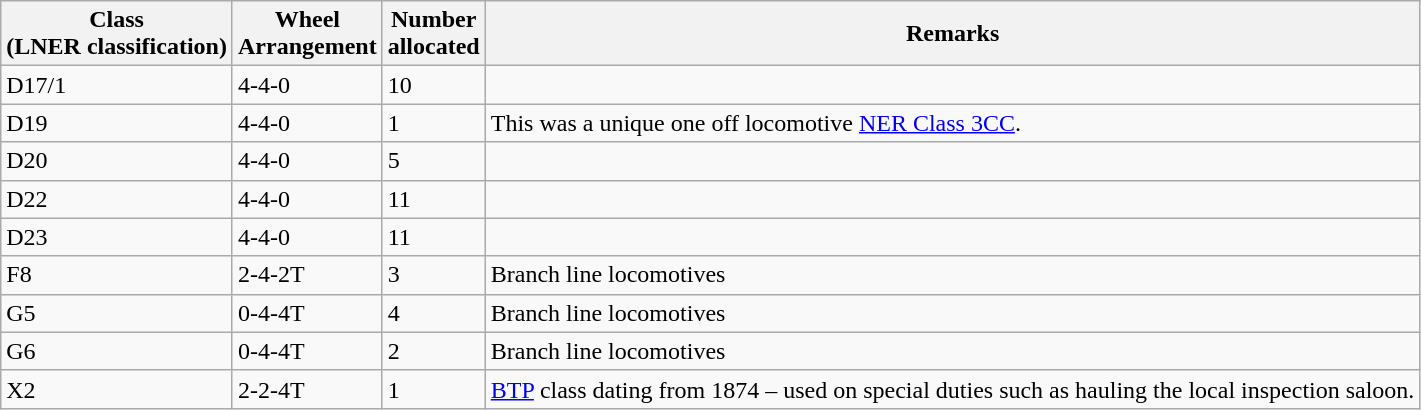<table class="wikitable sortable">
<tr>
<th>Class<br>(LNER classification)</th>
<th>Wheel<br>Arrangement</th>
<th>Number<br>allocated</th>
<th class=unsortable>Remarks</th>
</tr>
<tr>
<td>D17/1</td>
<td>4-4-0</td>
<td>10</td>
<td></td>
</tr>
<tr>
<td>D19</td>
<td>4-4-0</td>
<td>1</td>
<td>This was a unique one off locomotive <a href='#'>NER Class 3CC</a>.</td>
</tr>
<tr>
<td>D20</td>
<td>4-4-0</td>
<td>5</td>
<td></td>
</tr>
<tr>
<td>D22</td>
<td>4-4-0</td>
<td>11</td>
<td></td>
</tr>
<tr>
<td>D23</td>
<td>4-4-0</td>
<td>11</td>
<td></td>
</tr>
<tr>
<td>F8</td>
<td>2-4-2T</td>
<td>3</td>
<td>Branch line locomotives</td>
</tr>
<tr>
<td>G5</td>
<td>0-4-4T</td>
<td>4</td>
<td>Branch line locomotives</td>
</tr>
<tr>
<td>G6</td>
<td>0-4-4T</td>
<td>2</td>
<td>Branch line locomotives</td>
</tr>
<tr>
<td>X2</td>
<td>2-2-4T</td>
<td>1</td>
<td><a href='#'>BTP</a> class dating from 1874 – used on special duties such as hauling the local inspection saloon.</td>
</tr>
</table>
